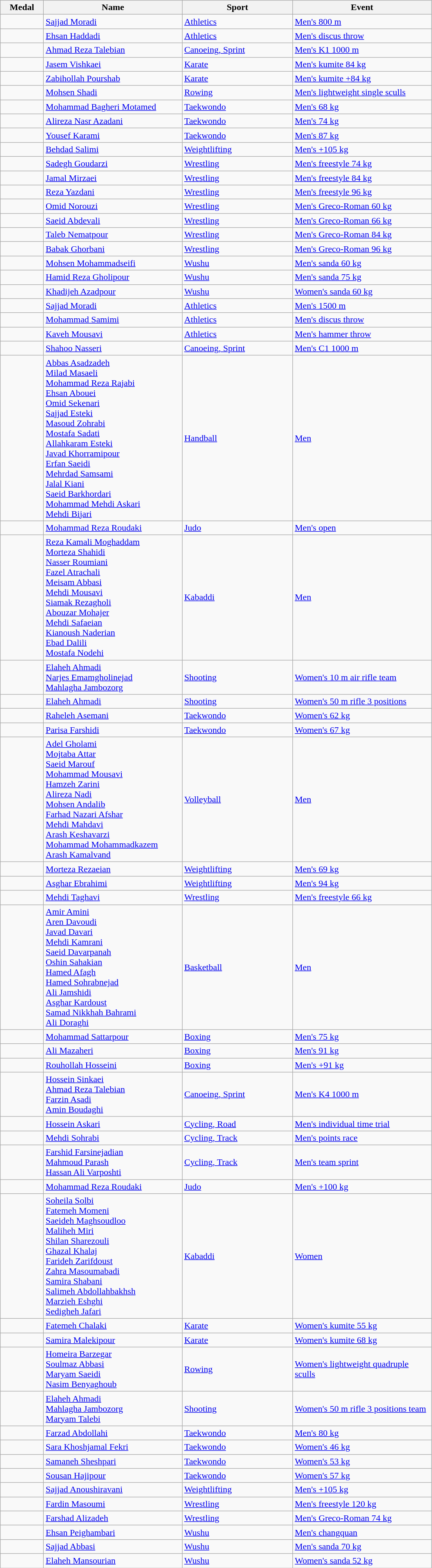<table class="wikitable sortable" style="text-align:left;">
<tr>
<th width="70">Medal</th>
<th width="240">Name</th>
<th width="190">Sport</th>
<th width="240">Event</th>
</tr>
<tr>
<td></td>
<td><a href='#'>Sajjad Moradi</a></td>
<td><a href='#'>Athletics</a></td>
<td><a href='#'>Men's 800 m</a></td>
</tr>
<tr>
<td></td>
<td><a href='#'>Ehsan Haddadi</a></td>
<td><a href='#'>Athletics</a></td>
<td><a href='#'>Men's discus throw</a></td>
</tr>
<tr>
<td></td>
<td><a href='#'>Ahmad Reza Talebian</a></td>
<td><a href='#'>Canoeing, Sprint</a></td>
<td><a href='#'>Men's K1 1000 m</a></td>
</tr>
<tr>
<td></td>
<td><a href='#'>Jasem Vishkaei</a></td>
<td><a href='#'>Karate</a></td>
<td><a href='#'>Men's kumite 84 kg</a></td>
</tr>
<tr>
<td></td>
<td><a href='#'>Zabihollah Pourshab</a></td>
<td><a href='#'>Karate</a></td>
<td><a href='#'>Men's kumite +84 kg</a></td>
</tr>
<tr>
<td></td>
<td><a href='#'>Mohsen Shadi</a></td>
<td><a href='#'>Rowing</a></td>
<td><a href='#'>Men's lightweight single sculls</a></td>
</tr>
<tr>
<td></td>
<td><a href='#'>Mohammad Bagheri Motamed</a></td>
<td><a href='#'>Taekwondo</a></td>
<td><a href='#'>Men's 68 kg</a></td>
</tr>
<tr>
<td></td>
<td><a href='#'>Alireza Nasr Azadani</a></td>
<td><a href='#'>Taekwondo</a></td>
<td><a href='#'>Men's 74 kg</a></td>
</tr>
<tr>
<td></td>
<td><a href='#'>Yousef Karami</a></td>
<td><a href='#'>Taekwondo</a></td>
<td><a href='#'>Men's 87 kg</a></td>
</tr>
<tr>
<td></td>
<td><a href='#'>Behdad Salimi</a></td>
<td><a href='#'>Weightlifting</a></td>
<td><a href='#'>Men's +105 kg</a></td>
</tr>
<tr>
<td></td>
<td><a href='#'>Sadegh Goudarzi</a></td>
<td><a href='#'>Wrestling</a></td>
<td><a href='#'>Men's freestyle 74 kg</a></td>
</tr>
<tr>
<td></td>
<td><a href='#'>Jamal Mirzaei</a></td>
<td><a href='#'>Wrestling</a></td>
<td><a href='#'>Men's freestyle 84 kg</a></td>
</tr>
<tr>
<td></td>
<td><a href='#'>Reza Yazdani</a></td>
<td><a href='#'>Wrestling</a></td>
<td><a href='#'>Men's freestyle 96 kg</a></td>
</tr>
<tr>
<td></td>
<td><a href='#'>Omid Norouzi</a></td>
<td><a href='#'>Wrestling</a></td>
<td><a href='#'>Men's Greco-Roman 60 kg</a></td>
</tr>
<tr>
<td></td>
<td><a href='#'>Saeid Abdevali</a></td>
<td><a href='#'>Wrestling</a></td>
<td><a href='#'>Men's Greco-Roman 66 kg</a></td>
</tr>
<tr>
<td></td>
<td><a href='#'>Taleb Nematpour</a></td>
<td><a href='#'>Wrestling</a></td>
<td><a href='#'>Men's Greco-Roman 84 kg</a></td>
</tr>
<tr>
<td></td>
<td><a href='#'>Babak Ghorbani</a></td>
<td><a href='#'>Wrestling</a></td>
<td><a href='#'>Men's Greco-Roman 96 kg</a></td>
</tr>
<tr>
<td></td>
<td><a href='#'>Mohsen Mohammadseifi</a></td>
<td><a href='#'>Wushu</a></td>
<td><a href='#'>Men's sanda 60 kg</a></td>
</tr>
<tr>
<td></td>
<td><a href='#'>Hamid Reza Gholipour</a></td>
<td><a href='#'>Wushu</a></td>
<td><a href='#'>Men's sanda 75 kg</a></td>
</tr>
<tr>
<td></td>
<td><a href='#'>Khadijeh Azadpour</a></td>
<td><a href='#'>Wushu</a></td>
<td><a href='#'>Women's sanda 60 kg</a></td>
</tr>
<tr>
<td></td>
<td><a href='#'>Sajjad Moradi</a></td>
<td><a href='#'>Athletics</a></td>
<td><a href='#'>Men's 1500 m</a></td>
</tr>
<tr>
<td></td>
<td><a href='#'>Mohammad Samimi</a></td>
<td><a href='#'>Athletics</a></td>
<td><a href='#'>Men's discus throw</a></td>
</tr>
<tr>
<td></td>
<td><a href='#'>Kaveh Mousavi</a></td>
<td><a href='#'>Athletics</a></td>
<td><a href='#'>Men's hammer throw</a></td>
</tr>
<tr>
<td></td>
<td><a href='#'>Shahoo Nasseri</a></td>
<td><a href='#'>Canoeing, Sprint</a></td>
<td><a href='#'>Men's C1 1000 m</a></td>
</tr>
<tr>
<td></td>
<td><a href='#'>Abbas Asadzadeh</a><br><a href='#'>Milad Masaeli</a><br><a href='#'>Mohammad Reza Rajabi</a><br><a href='#'>Ehsan Abouei</a><br><a href='#'>Omid Sekenari</a><br><a href='#'>Sajjad Esteki</a><br><a href='#'>Masoud Zohrabi</a><br><a href='#'>Mostafa Sadati</a><br><a href='#'>Allahkaram Esteki</a><br><a href='#'>Javad Khorramipour</a><br><a href='#'>Erfan Saeidi</a><br><a href='#'>Mehrdad Samsami</a><br><a href='#'>Jalal Kiani</a><br><a href='#'>Saeid Barkhordari</a><br><a href='#'>Mohammad Mehdi Askari</a><br><a href='#'>Mehdi Bijari</a></td>
<td><a href='#'>Handball</a></td>
<td><a href='#'>Men</a></td>
</tr>
<tr>
<td></td>
<td><a href='#'>Mohammad Reza Roudaki</a></td>
<td><a href='#'>Judo</a></td>
<td><a href='#'>Men's open</a></td>
</tr>
<tr>
<td></td>
<td><a href='#'>Reza Kamali Moghaddam</a><br><a href='#'>Morteza Shahidi</a><br><a href='#'>Nasser Roumiani</a><br><a href='#'>Fazel Atrachali</a><br><a href='#'>Meisam Abbasi</a><br><a href='#'>Mehdi Mousavi</a><br><a href='#'>Siamak Rezagholi</a><br><a href='#'>Abouzar Mohajer</a><br><a href='#'>Mehdi Safaeian</a><br><a href='#'>Kianoush Naderian</a><br><a href='#'>Ebad Dalili</a><br><a href='#'>Mostafa Nodehi</a></td>
<td><a href='#'>Kabaddi</a></td>
<td><a href='#'>Men</a></td>
</tr>
<tr>
<td></td>
<td><a href='#'>Elaheh Ahmadi</a><br><a href='#'>Narjes Emamgholinejad</a><br><a href='#'>Mahlagha Jambozorg</a></td>
<td><a href='#'>Shooting</a></td>
<td><a href='#'>Women's 10 m air rifle team</a></td>
</tr>
<tr>
<td></td>
<td><a href='#'>Elaheh Ahmadi</a></td>
<td><a href='#'>Shooting</a></td>
<td><a href='#'>Women's 50 m rifle 3 positions</a></td>
</tr>
<tr>
<td></td>
<td><a href='#'>Raheleh Asemani</a></td>
<td><a href='#'>Taekwondo</a></td>
<td><a href='#'>Women's 62 kg</a></td>
</tr>
<tr>
<td></td>
<td><a href='#'>Parisa Farshidi</a></td>
<td><a href='#'>Taekwondo</a></td>
<td><a href='#'>Women's 67 kg</a></td>
</tr>
<tr>
<td></td>
<td><a href='#'>Adel Gholami</a><br><a href='#'>Mojtaba Attar</a><br><a href='#'>Saeid Marouf</a><br><a href='#'>Mohammad Mousavi</a><br><a href='#'>Hamzeh Zarini</a><br><a href='#'>Alireza Nadi</a><br><a href='#'>Mohsen Andalib</a><br><a href='#'>Farhad Nazari Afshar</a><br><a href='#'>Mehdi Mahdavi</a><br><a href='#'>Arash Keshavarzi</a><br><a href='#'>Mohammad Mohammadkazem</a><br><a href='#'>Arash Kamalvand</a></td>
<td><a href='#'>Volleyball</a></td>
<td><a href='#'>Men</a></td>
</tr>
<tr>
<td></td>
<td><a href='#'>Morteza Rezaeian</a></td>
<td><a href='#'>Weightlifting</a></td>
<td><a href='#'>Men's 69 kg</a></td>
</tr>
<tr>
<td></td>
<td><a href='#'>Asghar Ebrahimi</a></td>
<td><a href='#'>Weightlifting</a></td>
<td><a href='#'>Men's 94 kg</a></td>
</tr>
<tr>
<td></td>
<td><a href='#'>Mehdi Taghavi</a></td>
<td><a href='#'>Wrestling</a></td>
<td><a href='#'>Men's freestyle 66 kg</a></td>
</tr>
<tr>
<td></td>
<td><a href='#'>Amir Amini</a><br><a href='#'>Aren Davoudi</a><br><a href='#'>Javad Davari</a><br><a href='#'>Mehdi Kamrani</a><br><a href='#'>Saeid Davarpanah</a><br><a href='#'>Oshin Sahakian</a><br><a href='#'>Hamed Afagh</a><br><a href='#'>Hamed Sohrabnejad</a><br><a href='#'>Ali Jamshidi</a><br><a href='#'>Asghar Kardoust</a><br><a href='#'>Samad Nikkhah Bahrami</a><br><a href='#'>Ali Doraghi</a></td>
<td><a href='#'>Basketball</a></td>
<td><a href='#'>Men</a></td>
</tr>
<tr>
<td></td>
<td><a href='#'>Mohammad Sattarpour</a></td>
<td><a href='#'>Boxing</a></td>
<td><a href='#'>Men's 75 kg</a></td>
</tr>
<tr>
<td></td>
<td><a href='#'>Ali Mazaheri</a></td>
<td><a href='#'>Boxing</a></td>
<td><a href='#'>Men's 91 kg</a></td>
</tr>
<tr>
<td></td>
<td><a href='#'>Rouhollah Hosseini</a></td>
<td><a href='#'>Boxing</a></td>
<td><a href='#'>Men's +91 kg</a></td>
</tr>
<tr>
<td></td>
<td><a href='#'>Hossein Sinkaei</a><br><a href='#'>Ahmad Reza Talebian</a><br><a href='#'>Farzin Asadi</a><br><a href='#'>Amin Boudaghi</a></td>
<td><a href='#'>Canoeing, Sprint</a></td>
<td><a href='#'>Men's K4 1000 m</a></td>
</tr>
<tr>
<td></td>
<td><a href='#'>Hossein Askari</a></td>
<td><a href='#'>Cycling, Road</a></td>
<td><a href='#'>Men's individual time trial</a></td>
</tr>
<tr>
<td></td>
<td><a href='#'>Mehdi Sohrabi</a></td>
<td><a href='#'>Cycling, Track</a></td>
<td><a href='#'>Men's points race</a></td>
</tr>
<tr>
<td></td>
<td><a href='#'>Farshid Farsinejadian</a><br><a href='#'>Mahmoud Parash</a><br><a href='#'>Hassan Ali Varposhti</a></td>
<td><a href='#'>Cycling, Track</a></td>
<td><a href='#'>Men's team sprint</a></td>
</tr>
<tr>
<td></td>
<td><a href='#'>Mohammad Reza Roudaki</a></td>
<td><a href='#'>Judo</a></td>
<td><a href='#'>Men's +100 kg</a></td>
</tr>
<tr>
<td></td>
<td><a href='#'>Soheila Solbi</a><br><a href='#'>Fatemeh Momeni</a><br><a href='#'>Saeideh Maghsoudloo</a><br><a href='#'>Maliheh Miri</a><br><a href='#'>Shilan Sharezouli</a><br><a href='#'>Ghazal Khalaj</a><br><a href='#'>Farideh Zarifdoust</a><br><a href='#'>Zahra Masoumabadi</a><br><a href='#'>Samira Shabani</a><br><a href='#'>Salimeh Abdollahbakhsh</a><br><a href='#'>Marzieh Eshghi</a><br><a href='#'>Sedigheh Jafari</a></td>
<td><a href='#'>Kabaddi</a></td>
<td><a href='#'>Women</a></td>
</tr>
<tr>
<td></td>
<td><a href='#'>Fatemeh Chalaki</a></td>
<td><a href='#'>Karate</a></td>
<td><a href='#'>Women's kumite 55 kg</a></td>
</tr>
<tr>
<td></td>
<td><a href='#'>Samira Malekipour</a></td>
<td><a href='#'>Karate</a></td>
<td><a href='#'>Women's kumite 68 kg</a></td>
</tr>
<tr>
<td></td>
<td><a href='#'>Homeira Barzegar</a><br><a href='#'>Soulmaz Abbasi</a><br><a href='#'>Maryam Saeidi</a><br><a href='#'>Nasim Benyaghoub</a></td>
<td><a href='#'>Rowing</a></td>
<td><a href='#'>Women's lightweight quadruple sculls</a></td>
</tr>
<tr>
<td></td>
<td><a href='#'>Elaheh Ahmadi</a><br><a href='#'>Mahlagha Jambozorg</a><br><a href='#'>Maryam Talebi</a></td>
<td><a href='#'>Shooting</a></td>
<td><a href='#'>Women's 50 m rifle 3 positions team</a></td>
</tr>
<tr>
<td></td>
<td><a href='#'>Farzad Abdollahi</a></td>
<td><a href='#'>Taekwondo</a></td>
<td><a href='#'>Men's 80 kg</a></td>
</tr>
<tr>
<td></td>
<td><a href='#'>Sara Khoshjamal Fekri</a></td>
<td><a href='#'>Taekwondo</a></td>
<td><a href='#'>Women's 46 kg</a></td>
</tr>
<tr>
<td></td>
<td><a href='#'>Samaneh Sheshpari</a></td>
<td><a href='#'>Taekwondo</a></td>
<td><a href='#'>Women's 53 kg</a></td>
</tr>
<tr>
<td></td>
<td><a href='#'>Sousan Hajipour</a></td>
<td><a href='#'>Taekwondo</a></td>
<td><a href='#'>Women's 57 kg</a></td>
</tr>
<tr>
<td></td>
<td><a href='#'>Sajjad Anoushiravani</a></td>
<td><a href='#'>Weightlifting</a></td>
<td><a href='#'>Men's +105 kg</a></td>
</tr>
<tr>
<td></td>
<td><a href='#'>Fardin Masoumi</a></td>
<td><a href='#'>Wrestling</a></td>
<td><a href='#'>Men's freestyle 120 kg</a></td>
</tr>
<tr>
<td></td>
<td><a href='#'>Farshad Alizadeh</a></td>
<td><a href='#'>Wrestling</a></td>
<td><a href='#'>Men's Greco-Roman 74 kg</a></td>
</tr>
<tr>
<td></td>
<td><a href='#'>Ehsan Peighambari</a></td>
<td><a href='#'>Wushu</a></td>
<td><a href='#'>Men's changquan</a></td>
</tr>
<tr>
<td></td>
<td><a href='#'>Sajjad Abbasi</a></td>
<td><a href='#'>Wushu</a></td>
<td><a href='#'>Men's sanda 70 kg</a></td>
</tr>
<tr>
<td></td>
<td><a href='#'>Elaheh Mansourian</a></td>
<td><a href='#'>Wushu</a></td>
<td><a href='#'>Women's sanda 52 kg</a></td>
</tr>
</table>
